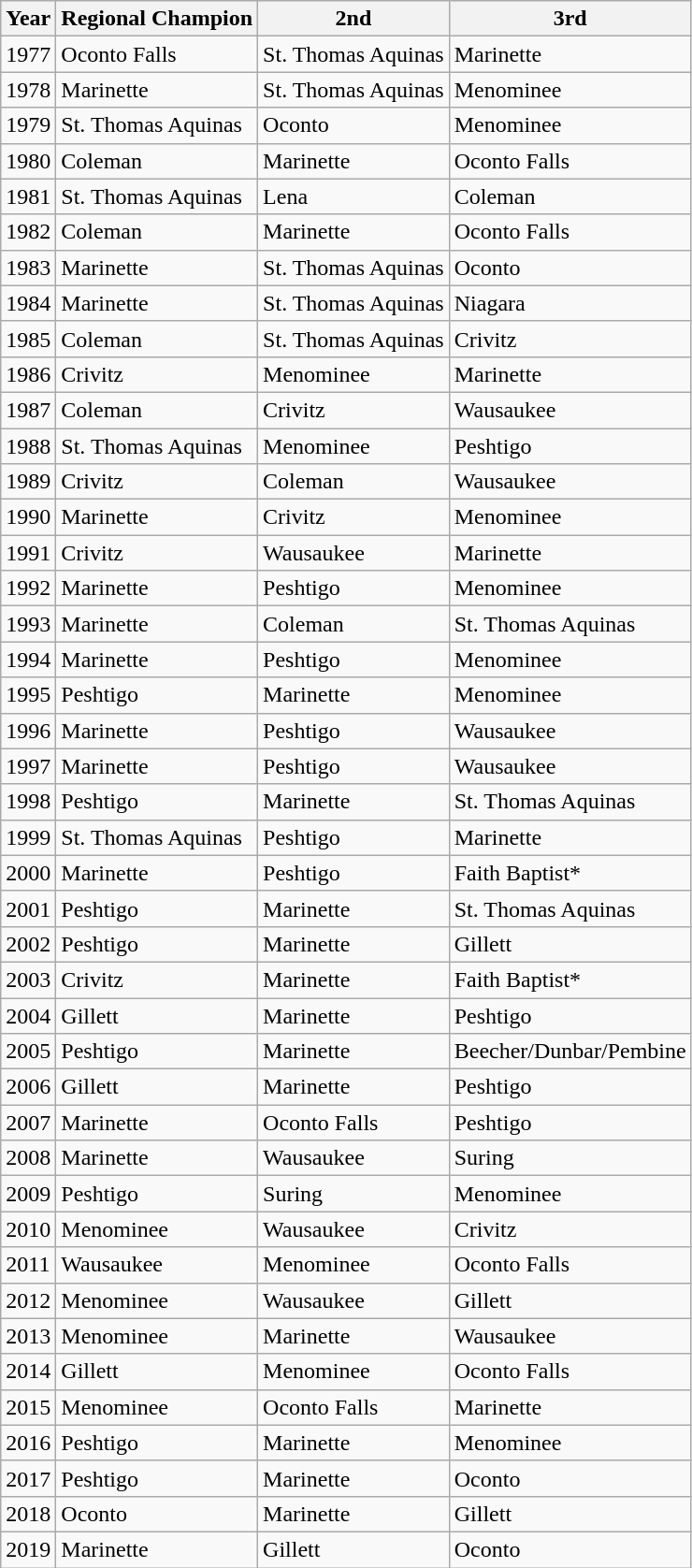<table class="wikitable">
<tr>
<th>Year</th>
<th>Regional Champion</th>
<th>2nd</th>
<th>3rd</th>
</tr>
<tr>
<td>1977</td>
<td>Oconto Falls</td>
<td>St. Thomas Aquinas</td>
<td>Marinette</td>
</tr>
<tr>
<td>1978</td>
<td>Marinette</td>
<td>St. Thomas Aquinas</td>
<td>Menominee</td>
</tr>
<tr>
<td>1979</td>
<td>St. Thomas Aquinas</td>
<td>Oconto</td>
<td>Menominee</td>
</tr>
<tr>
<td>1980</td>
<td>Coleman</td>
<td>Marinette</td>
<td>Oconto Falls</td>
</tr>
<tr>
<td>1981</td>
<td>St. Thomas Aquinas</td>
<td>Lena</td>
<td>Coleman</td>
</tr>
<tr>
<td>1982</td>
<td>Coleman</td>
<td>Marinette</td>
<td>Oconto Falls</td>
</tr>
<tr>
<td>1983</td>
<td>Marinette</td>
<td>St. Thomas Aquinas</td>
<td>Oconto</td>
</tr>
<tr>
<td>1984</td>
<td>Marinette</td>
<td>St. Thomas Aquinas</td>
<td>Niagara</td>
</tr>
<tr>
<td>1985</td>
<td>Coleman</td>
<td>St. Thomas Aquinas</td>
<td>Crivitz</td>
</tr>
<tr>
<td>1986</td>
<td>Crivitz</td>
<td>Menominee</td>
<td>Marinette</td>
</tr>
<tr>
<td>1987</td>
<td>Coleman</td>
<td>Crivitz</td>
<td>Wausaukee</td>
</tr>
<tr>
<td>1988</td>
<td>St. Thomas Aquinas</td>
<td>Menominee</td>
<td>Peshtigo</td>
</tr>
<tr>
<td>1989</td>
<td>Crivitz</td>
<td>Coleman</td>
<td>Wausaukee</td>
</tr>
<tr>
<td>1990</td>
<td>Marinette</td>
<td>Crivitz</td>
<td>Menominee</td>
</tr>
<tr>
<td>1991</td>
<td>Crivitz</td>
<td>Wausaukee</td>
<td>Marinette</td>
</tr>
<tr>
<td>1992</td>
<td>Marinette</td>
<td>Peshtigo</td>
<td>Menominee</td>
</tr>
<tr>
<td>1993</td>
<td>Marinette</td>
<td>Coleman</td>
<td>St. Thomas Aquinas</td>
</tr>
<tr>
<td>1994</td>
<td>Marinette</td>
<td>Peshtigo</td>
<td>Menominee</td>
</tr>
<tr>
<td>1995</td>
<td>Peshtigo</td>
<td>Marinette</td>
<td>Menominee</td>
</tr>
<tr>
<td>1996</td>
<td>Marinette</td>
<td>Peshtigo</td>
<td>Wausaukee</td>
</tr>
<tr>
<td>1997</td>
<td>Marinette</td>
<td>Peshtigo</td>
<td>Wausaukee</td>
</tr>
<tr>
<td>1998</td>
<td>Peshtigo</td>
<td>Marinette</td>
<td>St. Thomas Aquinas</td>
</tr>
<tr>
<td>1999</td>
<td>St. Thomas Aquinas</td>
<td>Peshtigo</td>
<td>Marinette</td>
</tr>
<tr>
<td>2000</td>
<td>Marinette</td>
<td>Peshtigo</td>
<td>Faith Baptist*</td>
</tr>
<tr>
<td>2001</td>
<td>Peshtigo</td>
<td>Marinette</td>
<td>St. Thomas Aquinas</td>
</tr>
<tr>
<td>2002</td>
<td>Peshtigo</td>
<td>Marinette</td>
<td>Gillett</td>
</tr>
<tr>
<td>2003</td>
<td>Crivitz</td>
<td>Marinette</td>
<td>Faith Baptist*</td>
</tr>
<tr>
<td>2004</td>
<td>Gillett</td>
<td>Marinette</td>
<td>Peshtigo</td>
</tr>
<tr>
<td>2005</td>
<td>Peshtigo</td>
<td>Marinette</td>
<td>Beecher/Dunbar/Pembine</td>
</tr>
<tr>
<td>2006</td>
<td>Gillett</td>
<td>Marinette</td>
<td>Peshtigo</td>
</tr>
<tr>
<td>2007</td>
<td>Marinette</td>
<td>Oconto Falls</td>
<td>Peshtigo</td>
</tr>
<tr>
<td>2008</td>
<td>Marinette</td>
<td>Wausaukee</td>
<td>Suring</td>
</tr>
<tr>
<td>2009</td>
<td>Peshtigo</td>
<td>Suring</td>
<td>Menominee</td>
</tr>
<tr>
<td>2010</td>
<td>Menominee</td>
<td>Wausaukee</td>
<td>Crivitz</td>
</tr>
<tr>
<td>2011</td>
<td>Wausaukee</td>
<td>Menominee</td>
<td>Oconto Falls</td>
</tr>
<tr>
<td>2012</td>
<td>Menominee</td>
<td>Wausaukee</td>
<td>Gillett</td>
</tr>
<tr>
<td>2013</td>
<td>Menominee</td>
<td>Marinette</td>
<td>Wausaukee</td>
</tr>
<tr>
<td>2014</td>
<td>Gillett</td>
<td>Menominee</td>
<td>Oconto Falls</td>
</tr>
<tr>
<td>2015</td>
<td>Menominee</td>
<td>Oconto Falls</td>
<td>Marinette</td>
</tr>
<tr>
<td>2016</td>
<td>Peshtigo</td>
<td>Marinette</td>
<td>Menominee</td>
</tr>
<tr>
<td>2017</td>
<td>Peshtigo</td>
<td>Marinette</td>
<td>Oconto</td>
</tr>
<tr>
<td>2018</td>
<td>Oconto</td>
<td>Marinette</td>
<td>Gillett</td>
</tr>
<tr>
<td>2019</td>
<td>Marinette</td>
<td>Gillett</td>
<td>Oconto</td>
</tr>
</table>
